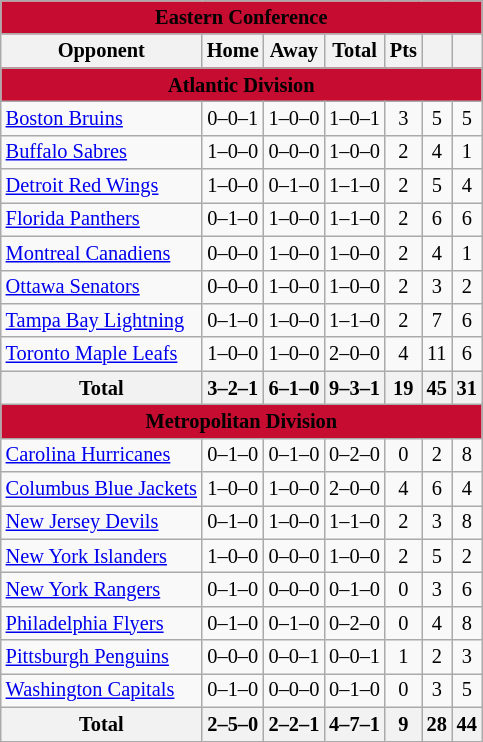<table class="wikitable" style="font-size:85%; text-align:center;">
<tr>
<td colspan="7" style="text-align:center; background:#C60C30;"><span><strong>Eastern Conference</strong></span></td>
</tr>
<tr>
<th>Opponent</th>
<th>Home</th>
<th>Away</th>
<th>Total</th>
<th>Pts</th>
<th></th>
<th></th>
</tr>
<tr>
<td colspan="7" style="text-align:center; background:#C60C30;"><span><strong>Atlantic Division</strong></span></td>
</tr>
<tr>
<td style="text-align:left;"><a href='#'>Boston Bruins</a></td>
<td>0–0–1</td>
<td>1–0–0</td>
<td>1–0–1</td>
<td>3</td>
<td>5</td>
<td>5</td>
</tr>
<tr>
<td style="text-align:left;"><a href='#'>Buffalo Sabres</a></td>
<td>1–0–0</td>
<td>0–0–0</td>
<td>1–0–0</td>
<td>2</td>
<td>4</td>
<td>1</td>
</tr>
<tr>
<td style="text-align:left;"><a href='#'>Detroit Red Wings</a></td>
<td>1–0–0</td>
<td>0–1–0</td>
<td>1–1–0</td>
<td>2</td>
<td>5</td>
<td>4</td>
</tr>
<tr>
<td style="text-align:left;"><a href='#'>Florida Panthers</a></td>
<td>0–1–0</td>
<td>1–0–0</td>
<td>1–1–0</td>
<td>2</td>
<td>6</td>
<td>6</td>
</tr>
<tr>
<td style="text-align:left;"><a href='#'>Montreal Canadiens</a></td>
<td>0–0–0</td>
<td>1–0–0</td>
<td>1–0–0</td>
<td>2</td>
<td>4</td>
<td>1</td>
</tr>
<tr>
<td style="text-align:left;"><a href='#'>Ottawa Senators</a></td>
<td>0–0–0</td>
<td>1–0–0</td>
<td>1–0–0</td>
<td>2</td>
<td>3</td>
<td>2</td>
</tr>
<tr>
<td style="text-align:left;"><a href='#'>Tampa Bay Lightning</a></td>
<td>0–1–0</td>
<td>1–0–0</td>
<td>1–1–0</td>
<td>2</td>
<td>7</td>
<td>6</td>
</tr>
<tr>
<td style="text-align:left;"><a href='#'>Toronto Maple Leafs</a></td>
<td>1–0–0</td>
<td>1–0–0</td>
<td>2–0–0</td>
<td>4</td>
<td>11</td>
<td>6</td>
</tr>
<tr>
<th>Total</th>
<th>3–2–1</th>
<th>6–1–0</th>
<th>9–3–1</th>
<th>19</th>
<th>45</th>
<th>31</th>
</tr>
<tr>
<td colspan="7" style="text-align:center; background:#C60C30;"><span><strong>Metropolitan Division</strong></span></td>
</tr>
<tr>
<td style="text-align:left;"><a href='#'>Carolina Hurricanes</a></td>
<td>0–1–0</td>
<td>0–1–0</td>
<td>0–2–0</td>
<td>0</td>
<td>2</td>
<td>8</td>
</tr>
<tr>
<td style="text-align:left;"><a href='#'>Columbus Blue Jackets</a></td>
<td>1–0–0</td>
<td>1–0–0</td>
<td>2–0–0</td>
<td>4</td>
<td>6</td>
<td>4</td>
</tr>
<tr>
<td style="text-align:left;"><a href='#'>New Jersey Devils</a></td>
<td>0–1–0</td>
<td>1–0–0</td>
<td>1–1–0</td>
<td>2</td>
<td>3</td>
<td>8</td>
</tr>
<tr>
<td style="text-align:left;"><a href='#'>New York Islanders</a></td>
<td>1–0–0</td>
<td>0–0–0</td>
<td>1–0–0</td>
<td>2</td>
<td>5</td>
<td>2</td>
</tr>
<tr>
<td style="text-align:left;"><a href='#'>New York Rangers</a></td>
<td>0–1–0</td>
<td>0–0–0</td>
<td>0–1–0</td>
<td>0</td>
<td>3</td>
<td>6</td>
</tr>
<tr>
<td style="text-align:left;"><a href='#'>Philadelphia Flyers</a></td>
<td>0–1–0</td>
<td>0–1–0</td>
<td>0–2–0</td>
<td>0</td>
<td>4</td>
<td>8</td>
</tr>
<tr>
<td style="text-align:left;"><a href='#'>Pittsburgh Penguins</a></td>
<td>0–0–0</td>
<td>0–0–1</td>
<td>0–0–1</td>
<td>1</td>
<td>2</td>
<td>3</td>
</tr>
<tr>
<td style="text-align:left;"><a href='#'>Washington Capitals</a></td>
<td>0–1–0</td>
<td>0–0–0</td>
<td>0–1–0</td>
<td>0</td>
<td>3</td>
<td>5</td>
</tr>
<tr>
<th>Total</th>
<th>2–5–0</th>
<th>2–2–1</th>
<th>4–7–1</th>
<th>9</th>
<th>28</th>
<th>44</th>
</tr>
</table>
